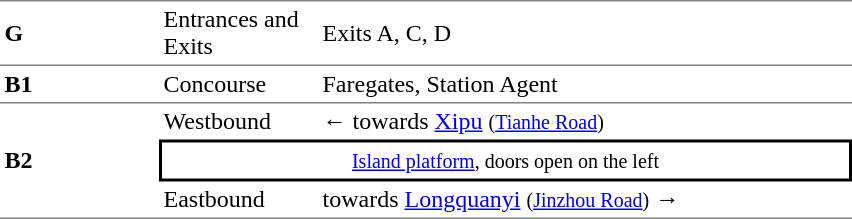<table cellspacing=0 cellpadding=3>
<tr>
<td style="border-top:solid 1px gray;border-bottom:solid 1px gray;" width=100><strong>G</strong></td>
<td style="border-top:solid 1px gray;border-bottom:solid 1px gray;" width=100>Entrances and Exits</td>
<td style="border-top:solid 1px gray;border-bottom:solid 1px gray;" width=350>Exits A, C, D</td>
</tr>
<tr>
<td style="border-bottom:solid 1px gray;"><strong>B1</strong></td>
<td style="border-bottom:solid 1px gray;">Concourse</td>
<td style="border-bottom:solid 1px gray;">Faregates, Station Agent</td>
</tr>
<tr>
<td style="border-bottom:solid 1px gray;" rowspan=3><strong>B2</strong></td>
<td>Westbound</td>
<td>←  towards <a href='#'>Xipu</a> <small>(<a href='#'>Tianhe Road</a>)</small></td>
</tr>
<tr>
<td style="border-right:solid 2px black;border-left:solid 2px black;border-top:solid 2px black;border-bottom:solid 2px black;text-align:center;" colspan=2><small><a href='#'>Island platform</a>, doors open on the left</small></td>
</tr>
<tr>
<td style="border-bottom:solid 1px gray;">Eastbound</td>
<td style="border-bottom:solid 1px gray;">  towards <a href='#'>Longquanyi</a> <small>(<a href='#'>Jinzhou Road</a>)</small> →</td>
</tr>
</table>
